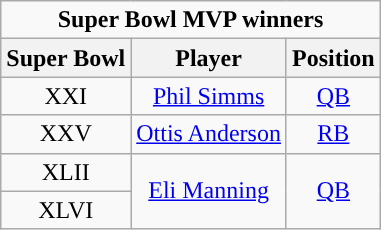<table class="wikitable" style="text-align:center">
<tr>
<td align="center" colspan="3"><strong>Super Bowl MVP winners</strong></td>
</tr>
<tr>
<th>Super Bowl</th>
<th>Player</th>
<th>Position</th>
</tr>
<tr>
<td>XXI</td>
<td><a href='#'>Phil Simms</a></td>
<td><a href='#'>QB</a></td>
</tr>
<tr>
<td>XXV</td>
<td><a href='#'>Ottis Anderson</a></td>
<td><a href='#'>RB</a></td>
</tr>
<tr>
<td>XLII</td>
<td rowspan=2><a href='#'>Eli Manning</a></td>
<td rowspan=2><a href='#'>QB</a></td>
</tr>
<tr>
<td>XLVI</td>
</tr>
</table>
